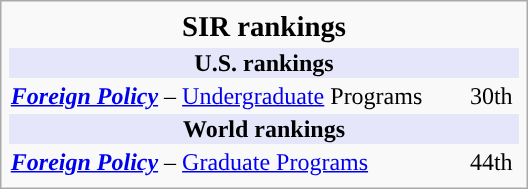<table class="infobox" style="width: 22em;">
<tr>
<th colspan="2" style="font-size: 100%; text-align: center;"><big>SIR rankings</big></th>
</tr>
<tr>
<th colspan="2" style="font-size: 100%; text-align: center; background-color:#E6E6FA">U.S. rankings</th>
</tr>
<tr>
<td><strong><em><a href='#'>Foreign Policy</a></em></strong> – <a href='#'>Undergraduate</a> Programs</td>
<td>30th</td>
</tr>
<tr>
<th colspan="2" style="font-size: 100%; text-align: center; background-color:#E6E6FA">World rankings</th>
</tr>
<tr>
<td><strong><em><a href='#'>Foreign Policy</a></em></strong> – <a href='#'>Graduate Programs</a></td>
<td>44th</td>
</tr>
<tr>
</tr>
</table>
